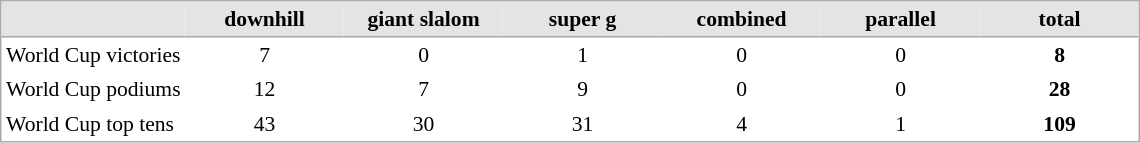<table cellspacing="0" cellpadding="3" style="border:1px solid #AAAAAA;font-size:90%">
<tr bgcolor="#E4E4E4">
<th style="border-bottom:1px solid #AAAAAA"></th>
<th style="border-bottom:1px solid #AAAAAA" width=100>downhill</th>
<th style="border-bottom:1px solid #AAAAAA" width=100>giant slalom</th>
<th style="border-bottom:1px solid #AAAAAA" width=100>super g</th>
<th style="border-bottom:1px solid #AAAAAA" width=100>combined</th>
<th style="border-bottom:1px solid #AAAAAA" width=100>parallel</th>
<th style="border-bottom:1px solid #AAAAAA" width=100>total</th>
</tr>
<tr align="center">
<td align="left">World Cup victories</td>
<td>7</td>
<td>0</td>
<td>1</td>
<td>0</td>
<td>0</td>
<td><strong>8</strong></td>
</tr>
<tr align="center">
<td align="left">World Cup podiums</td>
<td>12</td>
<td>7</td>
<td>9</td>
<td>0</td>
<td>0</td>
<td><strong>28</strong></td>
</tr>
<tr align="center">
<td align="left">World Cup top tens</td>
<td>43</td>
<td>30</td>
<td>31</td>
<td>4</td>
<td>1</td>
<td><strong>109</strong></td>
</tr>
</table>
